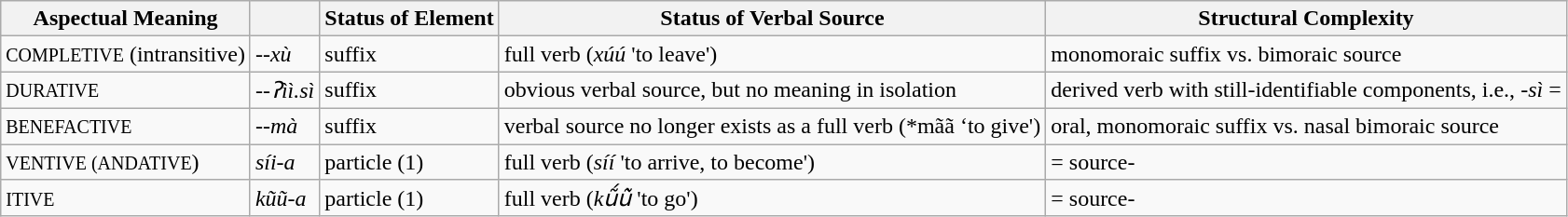<table class="wikitable">
<tr>
<th>Aspectual Meaning</th>
<th></th>
<th>Status of Element</th>
<th>Status of Verbal Source</th>
<th>Structural Complexity</th>
</tr>
<tr>
<td><small>COMPLETIVE</small> (intransitive)</td>
<td>--<em>xù</em></td>
<td>suffix</td>
<td>full verb (<em>xúú</em> 'to leave')</td>
<td>monomoraic suffix vs. bimoraic source</td>
</tr>
<tr>
<td><small>DURATIVE</small></td>
<td>--<em>ʔìì.sì</em></td>
<td>suffix</td>
<td>obvious verbal source, but no meaning in isolation</td>
<td>derived verb with still-identifiable components, i.e., <em>-sì</em> = </td>
</tr>
<tr>
<td><small>BENEFACTIVE</small></td>
<td>--<em>mà</em></td>
<td>suffix</td>
<td>verbal source no longer exists as a full verb (*mãã ‘to give')</td>
<td>oral, monomoraic suffix vs. nasal bimoraic source</td>
</tr>
<tr>
<td><small>VENTIVE (ANDATIVE</small>)</td>
<td><em>síi-a</em></td>
<td>particle (<V<sub>1</sub>)</td>
<td>full verb (<em>síí</em> 'to arrive, to become')</td>
<td>= source-</td>
</tr>
<tr>
<td><small>ITIVE</small></td>
<td><em>kũũ-a</em></td>
<td>particle (<V<sub>1</sub>)</td>
<td>full verb (<em>kṹũ̀</em> 'to go')</td>
<td>= source-</td>
</tr>
</table>
